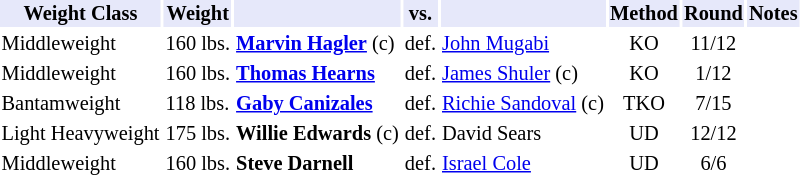<table class="toccolours" style="font-size: 85%;">
<tr>
<th style="background:#e6e8fa; color:#000; text-align:center;">Weight Class</th>
<th style="background:#e6e8fa; color:#000; text-align:center;">Weight</th>
<th style="background:#e6e8fa; color:#000; text-align:center;"></th>
<th style="background:#e6e8fa; color:#000; text-align:center;">vs.</th>
<th style="background:#e6e8fa; color:#000; text-align:center;"></th>
<th style="background:#e6e8fa; color:#000; text-align:center;">Method</th>
<th style="background:#e6e8fa; color:#000; text-align:center;">Round</th>
<th style="background:#e6e8fa; color:#000; text-align:center;">Notes</th>
</tr>
<tr>
<td>Middleweight</td>
<td>160 lbs.</td>
<td><strong><a href='#'>Marvin Hagler</a></strong> (c)</td>
<td>def.</td>
<td><a href='#'>John Mugabi</a></td>
<td align=center>KO</td>
<td align=center>11/12</td>
<td></td>
</tr>
<tr>
<td>Middleweight</td>
<td>160 lbs.</td>
<td><strong><a href='#'>Thomas Hearns</a></strong></td>
<td>def.</td>
<td><a href='#'>James Shuler</a> (c)</td>
<td align=center>KO</td>
<td align=center>1/12</td>
<td></td>
</tr>
<tr>
<td>Bantamweight</td>
<td>118 lbs.</td>
<td><strong><a href='#'>Gaby Canizales</a></strong></td>
<td>def.</td>
<td><a href='#'>Richie Sandoval</a> (c)</td>
<td align=center>TKO</td>
<td align=center>7/15</td>
<td></td>
</tr>
<tr>
<td>Light Heavyweight</td>
<td>175 lbs.</td>
<td><strong>Willie Edwards</strong> (c)</td>
<td>def.</td>
<td>David Sears</td>
<td align=center>UD</td>
<td align=center>12/12</td>
<td></td>
</tr>
<tr>
<td>Middleweight</td>
<td>160 lbs.</td>
<td><strong>Steve Darnell</strong></td>
<td>def.</td>
<td><a href='#'>Israel Cole</a></td>
<td align=center>UD</td>
<td align=center>6/6</td>
</tr>
</table>
